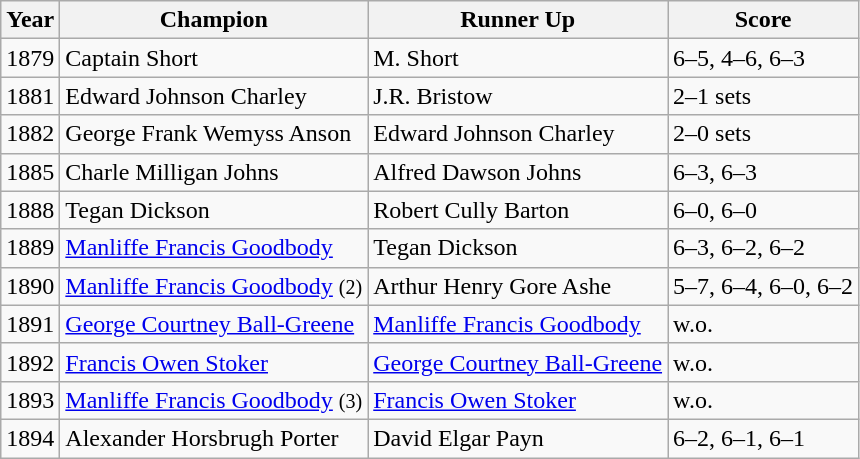<table class="wikitable sortable">
<tr>
<th>Year</th>
<th>Champion</th>
<th>Runner Up</th>
<th>Score</th>
</tr>
<tr>
<td>1879</td>
<td> Captain Short</td>
<td>  M. Short</td>
<td>6–5, 4–6, 6–3</td>
</tr>
<tr>
<td>1881</td>
<td> Edward Johnson Charley</td>
<td> J.R. Bristow</td>
<td>2–1 sets</td>
</tr>
<tr>
<td>1882</td>
<td> George Frank Wemyss Anson</td>
<td> Edward Johnson Charley</td>
<td>2–0 sets</td>
</tr>
<tr>
<td>1885</td>
<td>  Charle Milligan Johns</td>
<td> Alfred Dawson Johns</td>
<td>6–3, 6–3</td>
</tr>
<tr>
<td>1888</td>
<td>  Tegan Dickson</td>
<td> Robert Cully Barton</td>
<td>6–0, 6–0</td>
</tr>
<tr>
<td>1889</td>
<td> <a href='#'>Manliffe Francis Goodbody</a></td>
<td>  Tegan Dickson</td>
<td>6–3, 6–2, 6–2</td>
</tr>
<tr>
<td>1890</td>
<td>  <a href='#'>Manliffe Francis Goodbody</a> <small>(2)</small></td>
<td> Arthur Henry Gore Ashe</td>
<td>5–7, 6–4, 6–0, 6–2</td>
</tr>
<tr>
<td>1891</td>
<td>  <a href='#'>George Courtney Ball-Greene</a></td>
<td>  <a href='#'>Manliffe Francis Goodbody</a></td>
<td>w.o.</td>
</tr>
<tr>
<td>1892</td>
<td>  <a href='#'>Francis Owen Stoker</a></td>
<td>  <a href='#'>George Courtney Ball-Greene</a></td>
<td>w.o.</td>
</tr>
<tr>
<td>1893</td>
<td>  <a href='#'>Manliffe Francis Goodbody</a> <small>(3)</small></td>
<td>  <a href='#'>Francis Owen Stoker</a></td>
<td>w.o.</td>
</tr>
<tr>
<td>1894</td>
<td>  Alexander Horsbrugh Porter</td>
<td> David Elgar Payn</td>
<td>6–2, 6–1, 6–1</td>
</tr>
</table>
